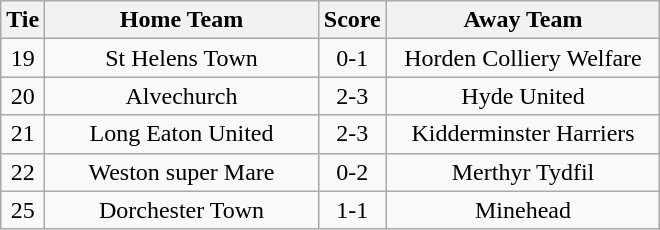<table class="wikitable" style="text-align:center;">
<tr>
<th width=20>Tie</th>
<th width=175>Home Team</th>
<th width=20>Score</th>
<th width=175>Away Team</th>
</tr>
<tr>
<td>19</td>
<td>St Helens Town</td>
<td>0-1</td>
<td>Horden Colliery Welfare</td>
</tr>
<tr>
<td>20</td>
<td>Alvechurch</td>
<td>2-3</td>
<td>Hyde United</td>
</tr>
<tr>
<td>21</td>
<td>Long Eaton United</td>
<td>2-3</td>
<td>Kidderminster Harriers</td>
</tr>
<tr>
<td>22</td>
<td>Weston super Mare</td>
<td>0-2</td>
<td>Merthyr Tydfil</td>
</tr>
<tr>
<td>25</td>
<td>Dorchester Town</td>
<td>1-1</td>
<td>Minehead</td>
</tr>
</table>
